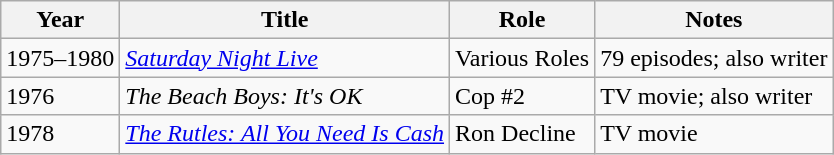<table class="wikitable sortable">
<tr>
<th>Year</th>
<th>Title</th>
<th>Role</th>
<th>Notes</th>
</tr>
<tr>
<td>1975–1980</td>
<td><em><a href='#'>Saturday Night Live</a></em></td>
<td>Various Roles</td>
<td>79 episodes; also writer</td>
</tr>
<tr>
<td>1976</td>
<td><em>The Beach Boys: It's OK</em></td>
<td>Cop #2</td>
<td>TV movie; also writer</td>
</tr>
<tr>
<td>1978</td>
<td><em><a href='#'>The Rutles: All You Need Is Cash</a></em></td>
<td>Ron Decline</td>
<td>TV movie</td>
</tr>
</table>
